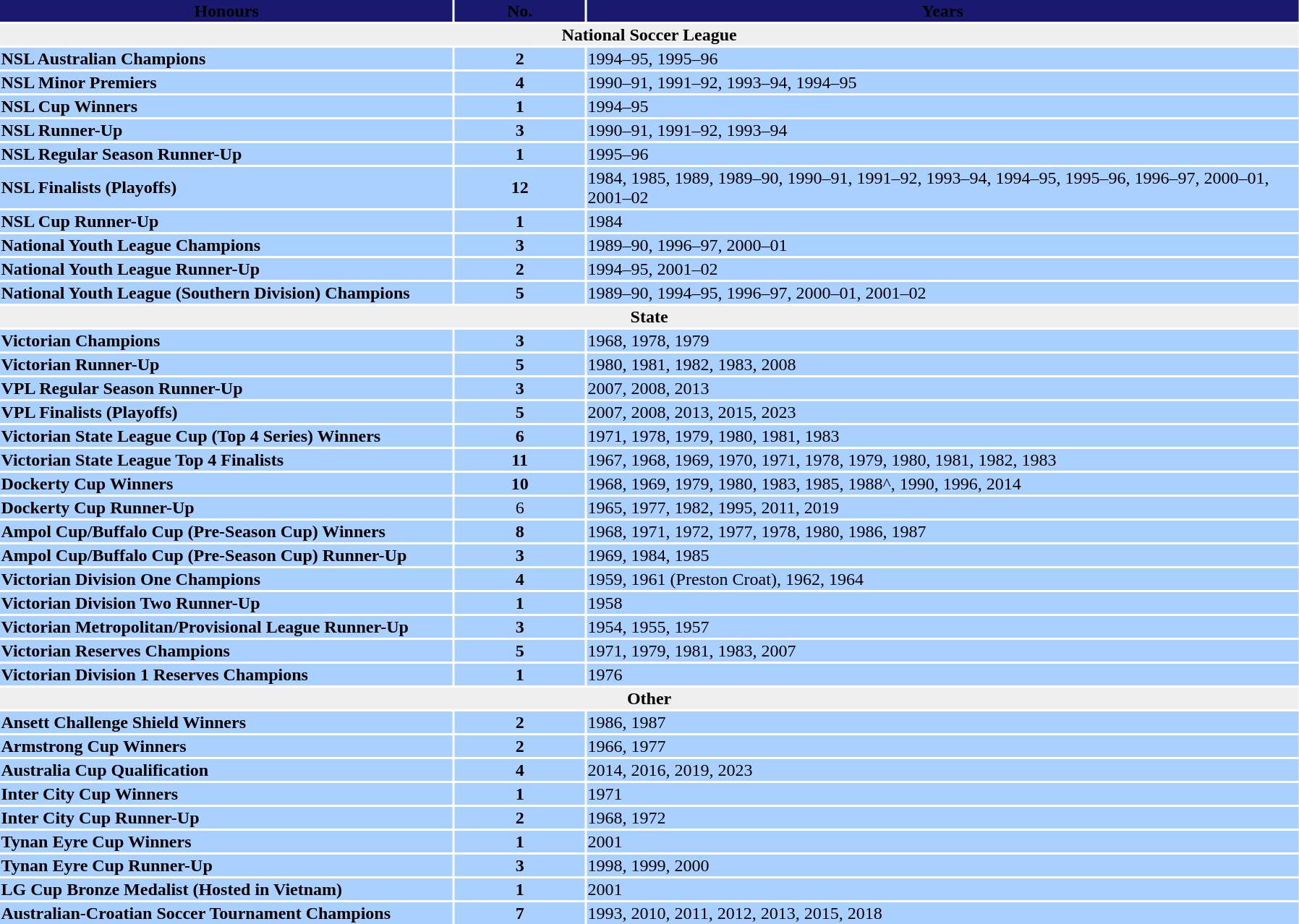<table style="width:95%;">
<tr style="background:#191970;">
<th width=35%><span>  <strong>Honours</strong></span></th>
<th width=10%><span>   <strong>No.</strong></span></th>
<th !width=50%><span> <strong>Years</strong></span></th>
</tr>
<tr>
<th colspan="6" style="background:#efefef;"><strong>National Soccer League</strong></th>
</tr>
<tr style="background:#aad0ff;">
<td><strong>NSL Australian Champions</strong></td>
<td align=center><strong>2</strong></td>
<td>1994–95, 1995–96</td>
</tr>
<tr style="background:#aad0ff;">
<td><strong>NSL Minor Premiers</strong></td>
<td align="center"><strong>4</strong></td>
<td>1990–91, 1991–92, 1993–94, 1994–95</td>
</tr>
<tr style="background:#aad0ff;">
<td><strong>NSL Cup Winners</strong></td>
<td align="center"><strong>1</strong></td>
<td>1994–95</td>
</tr>
<tr style="background:#aad0ff;">
<td><strong>NSL Runner-Up</strong></td>
<td align=center><strong>3</strong></td>
<td>1990–91, 1991–92, 1993–94</td>
</tr>
<tr style="background:#aad0ff;">
<td><strong>NSL Regular Season Runner-Up</strong></td>
<td align=center><strong>1</strong></td>
<td>1995–96</td>
</tr>
<tr style="background:#aad0ff;">
<td><strong>NSL Finalists (Playoffs)</strong></td>
<td align=center><strong>12</strong></td>
<td>1984, 1985, 1989, 1989–90, 1990–91, 1991–92, 1993–94, 1994–95, 1995–96, 1996–97, 2000–01, 2001–02</td>
</tr>
<tr style="background:#aad0ff;">
<td><strong>NSL Cup Runner-Up</strong></td>
<td align=center><strong>1</strong></td>
<td>1984</td>
</tr>
<tr style="background:#aad0ff;">
<td><strong>National Youth League Champions</strong></td>
<td align=center><strong>3</strong></td>
<td>1989–90, 1996–97, 2000–01</td>
</tr>
<tr style="background:#aad0ff;">
<td><strong>National Youth League Runner-Up</strong></td>
<td align=center><strong>2</strong></td>
<td>1994–95, 2001–02</td>
</tr>
<tr style="background:#aad0ff;">
<td><strong>National Youth League (Southern Division) Champions</strong></td>
<td align=center><strong>5</strong></td>
<td>1989–90, 1994–95, 1996–97, 2000–01, 2001–02</td>
</tr>
<tr>
<th colspan="6" style="background:#efefef;"><strong>State</strong></th>
</tr>
<tr style="background:#aad0ff;">
<td><strong>Victorian Champions</strong></td>
<td align=center><strong>3</strong></td>
<td>1968, 1978, 1979</td>
</tr>
<tr style="background:#aad0ff;">
<td><strong>Victorian Runner-Up</strong></td>
<td align=center><strong>5</strong></td>
<td>1980, 1981, 1982, 1983, 2008</td>
</tr>
<tr style="background:#aad0ff;">
<td><strong>VPL Regular Season Runner-Up</strong></td>
<td align=center><strong>3</strong></td>
<td>2007, 2008, 2013</td>
</tr>
<tr style="background:#aad0ff;">
<td><strong>VPL Finalists (Playoffs)</strong></td>
<td align=center><strong>5</strong></td>
<td>2007, 2008, 2013, 2015, 2023</td>
</tr>
<tr style="background:#aad0ff;">
<td><strong>Victorian State League Cup (Top 4 Series) Winners</strong></td>
<td align=center><strong>6</strong></td>
<td>1971, 1978, 1979, 1980, 1981, 1983</td>
</tr>
<tr style="background:#aad0ff;">
<td><strong>Victorian State League Top 4 Finalists</strong></td>
<td align=center><strong>11</strong></td>
<td>1967, 1968, 1969, 1970, 1971, 1978, 1979, 1980, 1981, 1982, 1983</td>
</tr>
<tr style="background:#aad0ff;">
<td><strong>Dockerty Cup Winners</strong></td>
<td align=center><strong>10</strong></td>
<td>1968, 1969, 1979, 1980, 1983, 1985, 1988^, 1990, 1996, 2014</td>
</tr>
<tr style="background:#aad0ff;">
<td><strong>Dockerty Cup Runner-Up</strong></td>
<td align=center>6</td>
<td>1965, 1977, 1982, 1995, 2011, 2019</td>
</tr>
<tr style="background:#aad0ff;">
<td><strong>Ampol Cup/Buffalo Cup (Pre-Season Cup) Winners</strong></td>
<td align=center><strong>8</strong></td>
<td>1968, 1971, 1972, 1977, 1978, 1980, 1986, 1987</td>
</tr>
<tr style="background:#aad0ff;">
<td><strong>Ampol Cup/Buffalo Cup (Pre-Season Cup) Runner-Up</strong></td>
<td align=center><strong>3</strong></td>
<td>1969, 1984, 1985</td>
</tr>
<tr style="background:#aad0ff;">
<td><strong>Victorian Division One Champions</strong></td>
<td align=center><strong>4</strong></td>
<td>1959, 1961 (Preston Croat), 1962, 1964</td>
</tr>
<tr style="background:#aad0ff;">
<td><strong>Victorian Division Two Runner-Up</strong></td>
<td align=center><strong>1</strong></td>
<td>1958</td>
</tr>
<tr style="background:#aad0ff;">
<td><strong>Victorian Metropolitan/Provisional League Runner-Up</strong></td>
<td align=center><strong>3</strong></td>
<td>1954, 1955, 1957</td>
</tr>
<tr style="background:#aad0ff;">
<td><strong>Victorian Reserves Champions</strong></td>
<td align=center><strong>5</strong></td>
<td>1971, 1979, 1981, 1983, 2007</td>
</tr>
<tr style="background:#aad0ff;">
<td><strong>Victorian Division 1 Reserves Champions</strong></td>
<td align=center><strong>1</strong></td>
<td>1976</td>
</tr>
<tr>
<th colspan="6" style="background:#efefef;"><strong>Other</strong></th>
</tr>
<tr style="background:#aad0ff;">
<td><strong>Ansett Challenge Shield Winners</strong></td>
<td align=center><strong>2</strong></td>
<td>1986, 1987</td>
</tr>
<tr style="background:#aad0ff;">
<td><strong>Armstrong Cup Winners</strong></td>
<td align=center><strong>2</strong></td>
<td>1966, 1977</td>
</tr>
<tr style="background:#aad0ff;">
<td><strong>Australia Cup Qualification</strong></td>
<td align=center><strong>4</strong></td>
<td>2014, 2016, 2019, 2023</td>
</tr>
<tr style="background:#aad0ff;">
<td><strong>Inter City Cup Winners</strong></td>
<td align=center><strong>1</strong></td>
<td>1971</td>
</tr>
<tr style="background:#aad0ff;">
<td><strong>Inter City Cup Runner-Up</strong></td>
<td align=center><strong>2</strong></td>
<td>1968, 1972</td>
</tr>
<tr style="background:#aad0ff;">
<td><strong>Tynan Eyre Cup Winners</strong></td>
<td align=center><strong>1</strong></td>
<td>2001</td>
</tr>
<tr style="background:#aad0ff;">
<td><strong>Tynan Eyre Cup Runner-Up</strong></td>
<td align=center><strong>3</strong></td>
<td>1998, 1999, 2000</td>
</tr>
<tr style="background:#aad0ff;">
<td><strong>LG Cup Bronze Medalist (Hosted in Vietnam)</strong></td>
<td align=center><strong>1</strong></td>
<td>2001</td>
</tr>
<tr style="background:#aad0ff;">
<td><strong>Australian-Croatian Soccer Tournament Champions</strong></td>
<td align=center><strong>7</strong></td>
<td>1993, 2010, 2011, 2012, 2013, 2015, 2018</td>
</tr>
</table>
